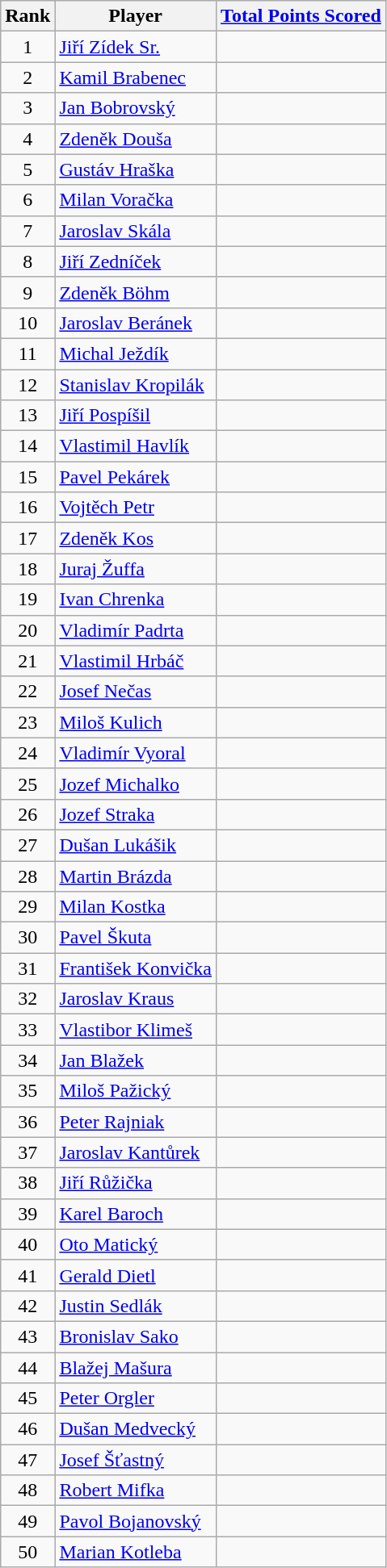<table class="wikitable sortable">
<tr>
<th>Rank</th>
<th>Player</th>
<th><a href='#'>Total Points Scored</a></th>
</tr>
<tr>
<td align = "center">1</td>
<td><a href='#'>Jiří Zídek Sr.</a></td>
<td></td>
</tr>
<tr>
<td align = "center">2</td>
<td><a href='#'>Kamil Brabenec</a></td>
<td></td>
</tr>
<tr>
<td align = "center">3</td>
<td><a href='#'>Jan Bobrovský</a></td>
<td></td>
</tr>
<tr>
<td align = "center">4</td>
<td><a href='#'>Zdeněk Douša</a></td>
<td></td>
</tr>
<tr>
<td align = "center">5</td>
<td><a href='#'>Gustáv Hraška</a></td>
<td></td>
</tr>
<tr>
<td align = "center">6</td>
<td><a href='#'>Milan Voračka</a></td>
<td></td>
</tr>
<tr>
<td align = "center">7</td>
<td><a href='#'>Jaroslav Skála</a></td>
<td></td>
</tr>
<tr>
<td align = "center">8</td>
<td><a href='#'>Jiří Zedníček</a></td>
<td></td>
</tr>
<tr>
<td align = "center">9</td>
<td><a href='#'>Zdeněk Böhm</a></td>
<td></td>
</tr>
<tr>
<td align = "center">10</td>
<td><a href='#'>Jaroslav Beránek</a></td>
<td></td>
</tr>
<tr>
<td align = "center">11</td>
<td><a href='#'>Michal Ježdík</a></td>
<td></td>
</tr>
<tr>
<td align = "center">12</td>
<td><a href='#'>Stanislav Kropilák</a></td>
<td></td>
</tr>
<tr>
<td align = "center">13</td>
<td><a href='#'>Jiří Pospíšil</a></td>
<td></td>
</tr>
<tr>
<td align = "center">14</td>
<td><a href='#'>Vlastimil Havlík</a></td>
<td></td>
</tr>
<tr>
<td align = "center">15</td>
<td><a href='#'>Pavel Pekárek</a></td>
<td></td>
</tr>
<tr>
<td align = "center">16</td>
<td><a href='#'>Vojtěch Petr</a></td>
<td></td>
</tr>
<tr>
<td align = "center">17</td>
<td><a href='#'>Zdeněk Kos</a></td>
<td></td>
</tr>
<tr>
<td align = "center">18</td>
<td><a href='#'>Juraj Žuffa</a></td>
<td></td>
</tr>
<tr>
<td align = "center">19</td>
<td><a href='#'>Ivan Chrenka</a></td>
<td></td>
</tr>
<tr>
<td align = "center">20</td>
<td><a href='#'>Vladimír Padrta</a></td>
<td></td>
</tr>
<tr>
<td align = "center">21</td>
<td><a href='#'>Vlastimil Hrbáč</a></td>
<td></td>
</tr>
<tr>
<td align = "center">22</td>
<td><a href='#'>Josef Nečas</a></td>
<td></td>
</tr>
<tr>
<td align = "center">23</td>
<td><a href='#'>Miloš Kulich</a></td>
<td></td>
</tr>
<tr>
<td align = "center">24</td>
<td><a href='#'>Vladimír Vyoral</a></td>
<td></td>
</tr>
<tr>
<td align = "center">25</td>
<td><a href='#'>Jozef Michalko</a></td>
<td></td>
</tr>
<tr>
<td align = "center">26</td>
<td><a href='#'>Jozef Straka</a></td>
<td></td>
</tr>
<tr>
<td align = "center">27</td>
<td><a href='#'>Dušan Lukášik</a></td>
<td></td>
</tr>
<tr>
<td align = "center">28</td>
<td><a href='#'>Martin Brázda</a></td>
<td></td>
</tr>
<tr>
<td align = "center">29</td>
<td><a href='#'>Milan Kostka</a></td>
<td></td>
</tr>
<tr>
<td align = "center">30</td>
<td><a href='#'>Pavel Škuta</a></td>
<td></td>
</tr>
<tr>
<td align = "center">31</td>
<td><a href='#'>František Konvička</a></td>
<td></td>
</tr>
<tr>
<td align = "center">32</td>
<td><a href='#'>Jaroslav Kraus</a></td>
<td></td>
</tr>
<tr>
<td align = "center">33</td>
<td><a href='#'>Vlastibor Klimeš</a></td>
<td></td>
</tr>
<tr>
<td align = "center">34</td>
<td><a href='#'>Jan Blažek</a></td>
<td></td>
</tr>
<tr>
<td align = "center">35</td>
<td><a href='#'>Miloš Pažický</a></td>
<td></td>
</tr>
<tr>
<td align = "center">36</td>
<td><a href='#'>Peter Rajniak</a></td>
<td></td>
</tr>
<tr>
<td align = "center">37</td>
<td><a href='#'>Jaroslav Kantůrek</a></td>
<td></td>
</tr>
<tr>
<td align = "center">38</td>
<td><a href='#'>Jiří Růžička</a></td>
<td></td>
</tr>
<tr>
<td align = "center">39</td>
<td><a href='#'>Karel Baroch</a></td>
<td></td>
</tr>
<tr>
<td align = "center">40</td>
<td><a href='#'>Oto Matický</a></td>
<td></td>
</tr>
<tr>
<td align = "center">41</td>
<td><a href='#'>Gerald Dietl</a></td>
<td></td>
</tr>
<tr>
<td align = "center">42</td>
<td><a href='#'>Justin Sedlák</a></td>
<td></td>
</tr>
<tr>
<td align = "center">43</td>
<td><a href='#'>Bronislav Sako</a></td>
<td></td>
</tr>
<tr>
<td align = "center">44</td>
<td><a href='#'>Blažej Mašura</a></td>
<td></td>
</tr>
<tr>
<td align = "center">45</td>
<td><a href='#'>Peter Orgler</a></td>
<td></td>
</tr>
<tr>
<td align = "center">46</td>
<td><a href='#'>Dušan Medvecký</a></td>
<td></td>
</tr>
<tr>
<td align = "center">47</td>
<td><a href='#'>Josef Šťastný</a></td>
<td></td>
</tr>
<tr>
<td align = "center">48</td>
<td><a href='#'>Robert Mifka</a></td>
<td></td>
</tr>
<tr>
<td align = "center">49</td>
<td><a href='#'>Pavol Bojanovský</a></td>
<td></td>
</tr>
<tr>
<td align = "center">50</td>
<td><a href='#'>Marian Kotleba</a></td>
<td></td>
</tr>
</table>
